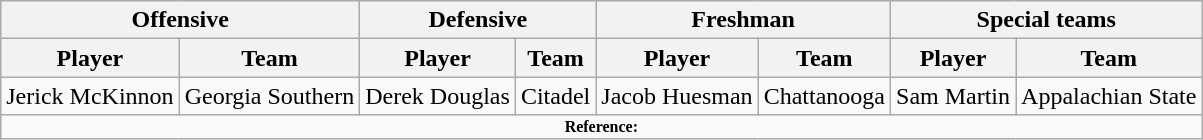<table class="wikitable" border="1">
<tr>
<th colspan="2">Offensive</th>
<th colspan="2">Defensive</th>
<th colspan="2">Freshman</th>
<th colspan="2">Special teams</th>
</tr>
<tr>
<th>Player</th>
<th>Team</th>
<th>Player</th>
<th>Team</th>
<th>Player</th>
<th>Team</th>
<th>Player</th>
<th>Team</th>
</tr>
<tr>
<td>Jerick McKinnon</td>
<td>Georgia Southern</td>
<td>Derek Douglas</td>
<td>Citadel</td>
<td>Jacob Huesman</td>
<td>Chattanooga</td>
<td>Sam Martin</td>
<td>Appalachian State</td>
</tr>
<tr>
<td colspan="8" style="font-size: 8pt" align="center"><strong>Reference:</strong></td>
</tr>
</table>
